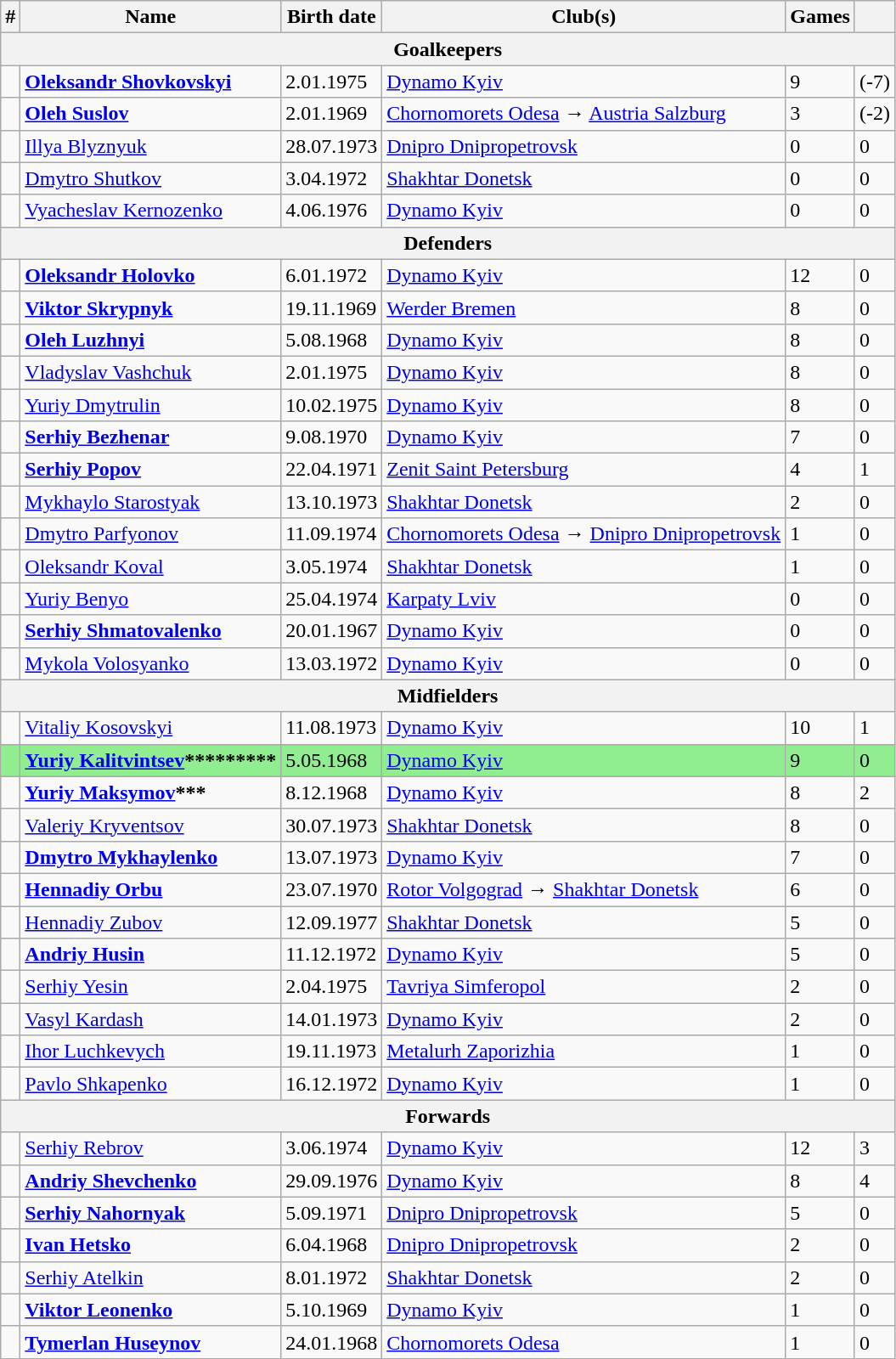<table class="wikitable">
<tr>
<th>#</th>
<th>Name</th>
<th>Birth date</th>
<th>Club(s)</th>
<th>Games</th>
<th></th>
</tr>
<tr>
<th colspan=6>Goalkeepers</th>
</tr>
<tr>
<td></td>
<td><strong><a href='#'>Oleksandr Shovkovskyi</a></strong></td>
<td>2.01.1975</td>
<td><a href='#'>Dynamo Kyiv</a></td>
<td>9</td>
<td>(-7)</td>
</tr>
<tr>
<td></td>
<td><strong><a href='#'>Oleh Suslov</a></strong></td>
<td>2.01.1969</td>
<td><a href='#'>Chornomorets Odesa</a> →  <a href='#'>Austria Salzburg</a></td>
<td>3</td>
<td>(-2)</td>
</tr>
<tr>
<td></td>
<td><a href='#'>Illya Blyznyuk</a></td>
<td>28.07.1973</td>
<td><a href='#'>Dnipro Dnipropetrovsk</a></td>
<td>0</td>
<td>0</td>
</tr>
<tr>
<td></td>
<td><a href='#'>Dmytro Shutkov</a></td>
<td>3.04.1972</td>
<td><a href='#'>Shakhtar Donetsk</a></td>
<td>0</td>
<td>0</td>
</tr>
<tr>
<td></td>
<td><a href='#'>Vyacheslav Kernozenko</a></td>
<td>4.06.1976</td>
<td><a href='#'>Dynamo Kyiv</a></td>
<td>0</td>
<td>0</td>
</tr>
<tr>
<th colspan=6>Defenders</th>
</tr>
<tr>
<td></td>
<td><strong><a href='#'>Oleksandr Holovko</a></strong></td>
<td>6.01.1972</td>
<td><a href='#'>Dynamo Kyiv</a></td>
<td>12</td>
<td>0</td>
</tr>
<tr>
<td></td>
<td><strong><a href='#'>Viktor Skrypnyk</a></strong></td>
<td>19.11.1969</td>
<td> <a href='#'>Werder Bremen</a></td>
<td>8</td>
<td>0</td>
</tr>
<tr>
<td></td>
<td><strong><a href='#'>Oleh Luzhnyi</a></strong></td>
<td>5.08.1968</td>
<td><a href='#'>Dynamo Kyiv</a></td>
<td>8</td>
<td>0</td>
</tr>
<tr>
<td></td>
<td><a href='#'>Vladyslav Vashchuk</a></td>
<td>2.01.1975</td>
<td><a href='#'>Dynamo Kyiv</a></td>
<td>8</td>
<td>0</td>
</tr>
<tr>
<td></td>
<td><a href='#'>Yuriy Dmytrulin</a></td>
<td>10.02.1975</td>
<td><a href='#'>Dynamo Kyiv</a></td>
<td>8</td>
<td>0</td>
</tr>
<tr>
<td></td>
<td><strong><a href='#'>Serhiy Bezhenar</a></strong></td>
<td>9.08.1970</td>
<td><a href='#'>Dynamo Kyiv</a></td>
<td>7</td>
<td>0</td>
</tr>
<tr>
<td></td>
<td><strong><a href='#'>Serhiy Popov</a></strong></td>
<td>22.04.1971</td>
<td> <a href='#'>Zenit Saint Petersburg</a></td>
<td>4</td>
<td>1</td>
</tr>
<tr>
<td></td>
<td><a href='#'>Mykhaylo Starostyak</a></td>
<td>13.10.1973</td>
<td><a href='#'>Shakhtar Donetsk</a></td>
<td>2</td>
<td>0</td>
</tr>
<tr>
<td></td>
<td><a href='#'>Dmytro Parfyonov</a></td>
<td>11.09.1974</td>
<td><a href='#'>Chornomorets Odesa</a> → <a href='#'>Dnipro Dnipropetrovsk</a></td>
<td>1</td>
<td>0</td>
</tr>
<tr>
<td></td>
<td><a href='#'>Oleksandr Koval</a></td>
<td>3.05.1974</td>
<td><a href='#'>Shakhtar Donetsk</a></td>
<td>1</td>
<td>0</td>
</tr>
<tr>
<td></td>
<td><a href='#'>Yuriy Benyo</a></td>
<td>25.04.1974</td>
<td><a href='#'>Karpaty Lviv</a></td>
<td>0</td>
<td>0</td>
</tr>
<tr>
<td></td>
<td><strong><a href='#'>Serhiy Shmatovalenko</a></strong></td>
<td>20.01.1967</td>
<td><a href='#'>Dynamo Kyiv</a></td>
<td>0</td>
<td>0</td>
</tr>
<tr>
<td></td>
<td><a href='#'>Mykola Volosyanko</a></td>
<td>13.03.1972</td>
<td><a href='#'>Dynamo Kyiv</a></td>
<td>0</td>
<td>0</td>
</tr>
<tr>
<th colspan=6>Midfielders</th>
</tr>
<tr>
<td></td>
<td><a href='#'>Vitaliy Kosovskyi</a></td>
<td>11.08.1973</td>
<td><a href='#'>Dynamo Kyiv</a></td>
<td>10</td>
<td>1</td>
</tr>
<tr bgcolor=lightgreen>
<td></td>
<td><strong><a href='#'>Yuriy Kalitvintsev</a>*********</strong></td>
<td>5.05.1968</td>
<td><a href='#'>Dynamo Kyiv</a></td>
<td>9</td>
<td>0</td>
</tr>
<tr>
<td></td>
<td><strong><a href='#'>Yuriy Maksymov</a>***</strong></td>
<td>8.12.1968</td>
<td><a href='#'>Dynamo Kyiv</a></td>
<td>8</td>
<td>2</td>
</tr>
<tr>
<td></td>
<td><a href='#'>Valeriy Kryventsov</a></td>
<td>30.07.1973</td>
<td><a href='#'>Shakhtar Donetsk</a></td>
<td>8</td>
<td>0</td>
</tr>
<tr>
<td></td>
<td><strong><a href='#'>Dmytro Mykhaylenko</a></strong></td>
<td>13.07.1973</td>
<td><a href='#'>Dynamo Kyiv</a></td>
<td>7</td>
<td>0</td>
</tr>
<tr>
<td></td>
<td><strong><a href='#'>Hennadiy Orbu</a></strong></td>
<td>23.07.1970</td>
<td> <a href='#'>Rotor Volgograd</a> → <a href='#'>Shakhtar Donetsk</a></td>
<td>6</td>
<td>0</td>
</tr>
<tr>
<td></td>
<td><a href='#'>Hennadiy Zubov</a></td>
<td>12.09.1977</td>
<td><a href='#'>Shakhtar Donetsk</a></td>
<td>5</td>
<td>0</td>
</tr>
<tr>
<td></td>
<td><strong><a href='#'>Andriy Husin</a></strong></td>
<td>11.12.1972</td>
<td><a href='#'>Dynamo Kyiv</a></td>
<td>5</td>
<td>0</td>
</tr>
<tr>
<td></td>
<td><a href='#'>Serhiy Yesin</a></td>
<td>2.04.1975</td>
<td><a href='#'>Tavriya Simferopol</a></td>
<td>2</td>
<td>0</td>
</tr>
<tr>
<td></td>
<td><a href='#'>Vasyl Kardash</a></td>
<td>14.01.1973</td>
<td><a href='#'>Dynamo Kyiv</a></td>
<td>2</td>
<td>0</td>
</tr>
<tr>
<td></td>
<td><a href='#'>Ihor Luchkevych</a></td>
<td>19.11.1973</td>
<td><a href='#'>Metalurh Zaporizhia</a></td>
<td>1</td>
<td>0</td>
</tr>
<tr>
<td></td>
<td><a href='#'>Pavlo Shkapenko</a></td>
<td>16.12.1972</td>
<td><a href='#'>Dynamo Kyiv</a></td>
<td>1</td>
<td>0</td>
</tr>
<tr>
<th colspan=6>Forwards</th>
</tr>
<tr>
<td></td>
<td><a href='#'>Serhiy Rebrov</a></td>
<td>3.06.1974</td>
<td><a href='#'>Dynamo Kyiv</a></td>
<td>12</td>
<td>3</td>
</tr>
<tr>
<td></td>
<td><strong><a href='#'>Andriy Shevchenko</a></strong></td>
<td>29.09.1976</td>
<td><a href='#'>Dynamo Kyiv</a></td>
<td>8</td>
<td>4</td>
</tr>
<tr>
<td></td>
<td><strong><a href='#'>Serhiy Nahornyak</a></strong></td>
<td>5.09.1971</td>
<td><a href='#'>Dnipro Dnipropetrovsk</a></td>
<td>5</td>
<td>0</td>
</tr>
<tr>
<td></td>
<td><strong><a href='#'>Ivan Hetsko</a></strong></td>
<td>6.04.1968</td>
<td><a href='#'>Dnipro Dnipropetrovsk</a></td>
<td>2</td>
<td>0</td>
</tr>
<tr>
<td></td>
<td><a href='#'>Serhiy Atelkin</a></td>
<td>8.01.1972</td>
<td><a href='#'>Shakhtar Donetsk</a></td>
<td>2</td>
<td>0</td>
</tr>
<tr>
<td></td>
<td><strong><a href='#'>Viktor Leonenko</a></strong></td>
<td>5.10.1969</td>
<td><a href='#'>Dynamo Kyiv</a></td>
<td>1</td>
<td>0</td>
</tr>
<tr>
<td></td>
<td><strong><a href='#'>Tymerlan Huseynov</a></strong></td>
<td>24.01.1968</td>
<td><a href='#'>Chornomorets Odesa</a></td>
<td>1</td>
<td>0</td>
</tr>
</table>
